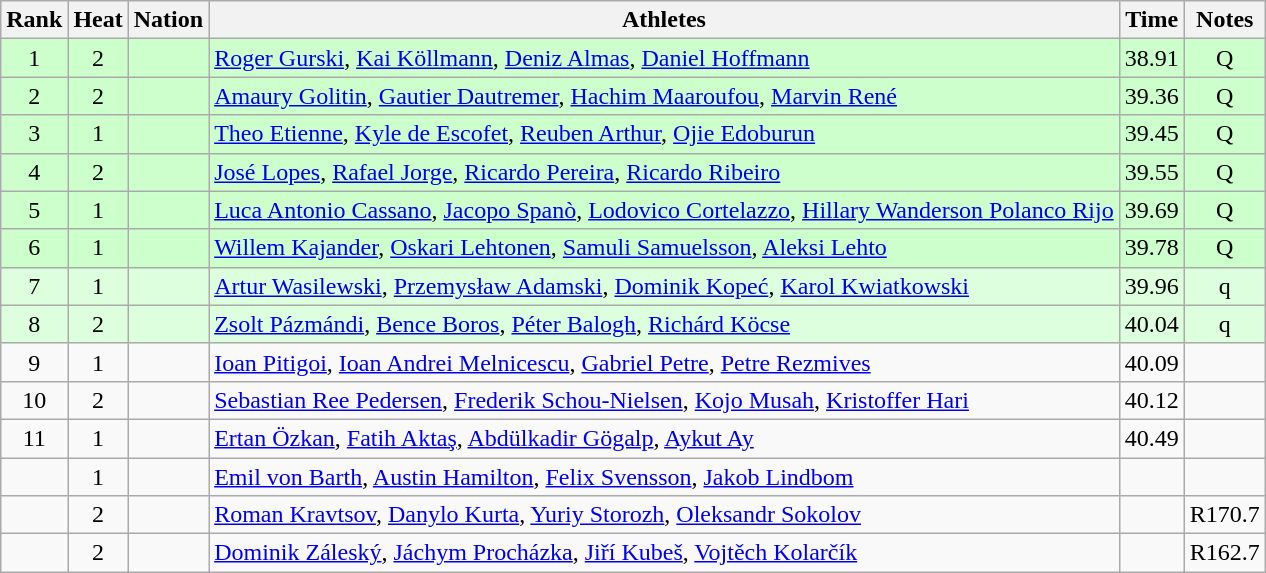<table class="wikitable sortable" style="text-align:center">
<tr>
<th>Rank</th>
<th>Heat</th>
<th>Nation</th>
<th>Athletes</th>
<th>Time</th>
<th>Notes</th>
</tr>
<tr bgcolor=ccffcc>
<td>1</td>
<td>2</td>
<td align=left></td>
<td align=left><a href='#'>Roger Gurski</a>, <a href='#'>Kai Köllmann</a>, <a href='#'>Deniz Almas</a>, <a href='#'>Daniel Hoffmann</a></td>
<td>38.91</td>
<td>Q</td>
</tr>
<tr bgcolor=ccffcc>
<td>2</td>
<td>2</td>
<td align=left></td>
<td align=left><a href='#'>Amaury Golitin</a>, <a href='#'>Gautier Dautremer</a>, <a href='#'>Hachim Maaroufou</a>, <a href='#'>Marvin René</a></td>
<td>39.36</td>
<td>Q</td>
</tr>
<tr bgcolor=ccffcc>
<td>3</td>
<td>1</td>
<td align=left></td>
<td align=left><a href='#'>Theo Etienne</a>, <a href='#'>Kyle de Escofet</a>, <a href='#'>Reuben Arthur</a>, <a href='#'>Ojie Edoburun</a></td>
<td>39.45</td>
<td>Q</td>
</tr>
<tr bgcolor=ccffcc>
<td>4</td>
<td>2</td>
<td align=left></td>
<td align=left><a href='#'>José Lopes</a>, <a href='#'>Rafael Jorge</a>, <a href='#'>Ricardo Pereira</a>, <a href='#'>Ricardo Ribeiro</a></td>
<td>39.55</td>
<td>Q</td>
</tr>
<tr bgcolor=ccffcc>
<td>5</td>
<td>1</td>
<td align=left></td>
<td align=left><a href='#'>Luca Antonio Cassano</a>, <a href='#'>Jacopo Spanò</a>, <a href='#'>Lodovico Cortelazzo</a>, <a href='#'>Hillary Wanderson Polanco Rijo</a></td>
<td>39.69</td>
<td>Q</td>
</tr>
<tr bgcolor=ccffcc>
<td>6</td>
<td>1</td>
<td align=left></td>
<td align=left><a href='#'>Willem Kajander</a>, <a href='#'>Oskari Lehtonen</a>, <a href='#'>Samuli Samuelsson</a>, <a href='#'>Aleksi Lehto</a></td>
<td>39.78</td>
<td>Q</td>
</tr>
<tr bgcolor=ddffdd>
<td>7</td>
<td>1</td>
<td align=left></td>
<td align=left><a href='#'>Artur Wasilewski</a>, <a href='#'>Przemysław Adamski</a>, <a href='#'>Dominik Kopeć</a>, <a href='#'>Karol Kwiatkowski</a></td>
<td>39.96</td>
<td>q</td>
</tr>
<tr bgcolor=ddffdd>
<td>8</td>
<td>2</td>
<td align=left></td>
<td align=left><a href='#'>Zsolt Pázmándi</a>, <a href='#'>Bence Boros</a>, <a href='#'>Péter Balogh</a>, <a href='#'>Richárd Köcse</a></td>
<td>40.04</td>
<td>q</td>
</tr>
<tr>
<td>9</td>
<td>1</td>
<td align=left></td>
<td align=left><a href='#'>Ioan Pitigoi</a>, <a href='#'>Ioan Andrei Melnicescu</a>, <a href='#'>Gabriel Petre</a>, <a href='#'>Petre Rezmives</a></td>
<td>40.09</td>
<td></td>
</tr>
<tr>
<td>10</td>
<td>2</td>
<td align=left></td>
<td align=left><a href='#'>Sebastian Ree Pedersen</a>, <a href='#'>Frederik Schou-Nielsen</a>, <a href='#'>Kojo Musah</a>, <a href='#'>Kristoffer Hari</a></td>
<td>40.12</td>
<td></td>
</tr>
<tr>
<td>11</td>
<td>1</td>
<td align=left></td>
<td align=left><a href='#'>Ertan Özkan</a>, <a href='#'>Fatih Aktaş</a>, <a href='#'>Abdülkadir Gögalp</a>, <a href='#'>Aykut Ay</a></td>
<td>40.49</td>
<td></td>
</tr>
<tr>
<td></td>
<td>1</td>
<td align=left></td>
<td align=left><a href='#'>Emil von Barth</a>, <a href='#'>Austin Hamilton</a>, <a href='#'>Felix Svensson</a>, <a href='#'>Jakob Lindbom</a></td>
<td></td>
<td></td>
</tr>
<tr>
<td></td>
<td>2</td>
<td align=left></td>
<td align=left><a href='#'>Roman Kravtsov</a>, <a href='#'>Danylo Kurta</a>, <a href='#'>Yuriy Storozh</a>, <a href='#'>Oleksandr Sokolov</a></td>
<td></td>
<td>R170.7</td>
</tr>
<tr>
<td></td>
<td>2</td>
<td align=left></td>
<td align=left><a href='#'>Dominik Záleský</a>, <a href='#'>Jáchym Procházka</a>, <a href='#'>Jiří Kubeš</a>, <a href='#'>Vojtěch Kolarčík</a></td>
<td></td>
<td>R162.7</td>
</tr>
</table>
